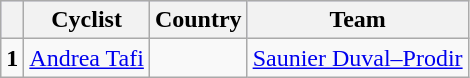<table class="wikitable">
<tr style="background:#ccccff;">
<th></th>
<th>Cyclist</th>
<th>Country</th>
<th>Team</th>
</tr>
<tr>
<td><strong>1</strong></td>
<td><a href='#'>Andrea Tafi</a></td>
<td></td>
<td><a href='#'>Saunier Duval–Prodir</a></td>
</tr>
</table>
